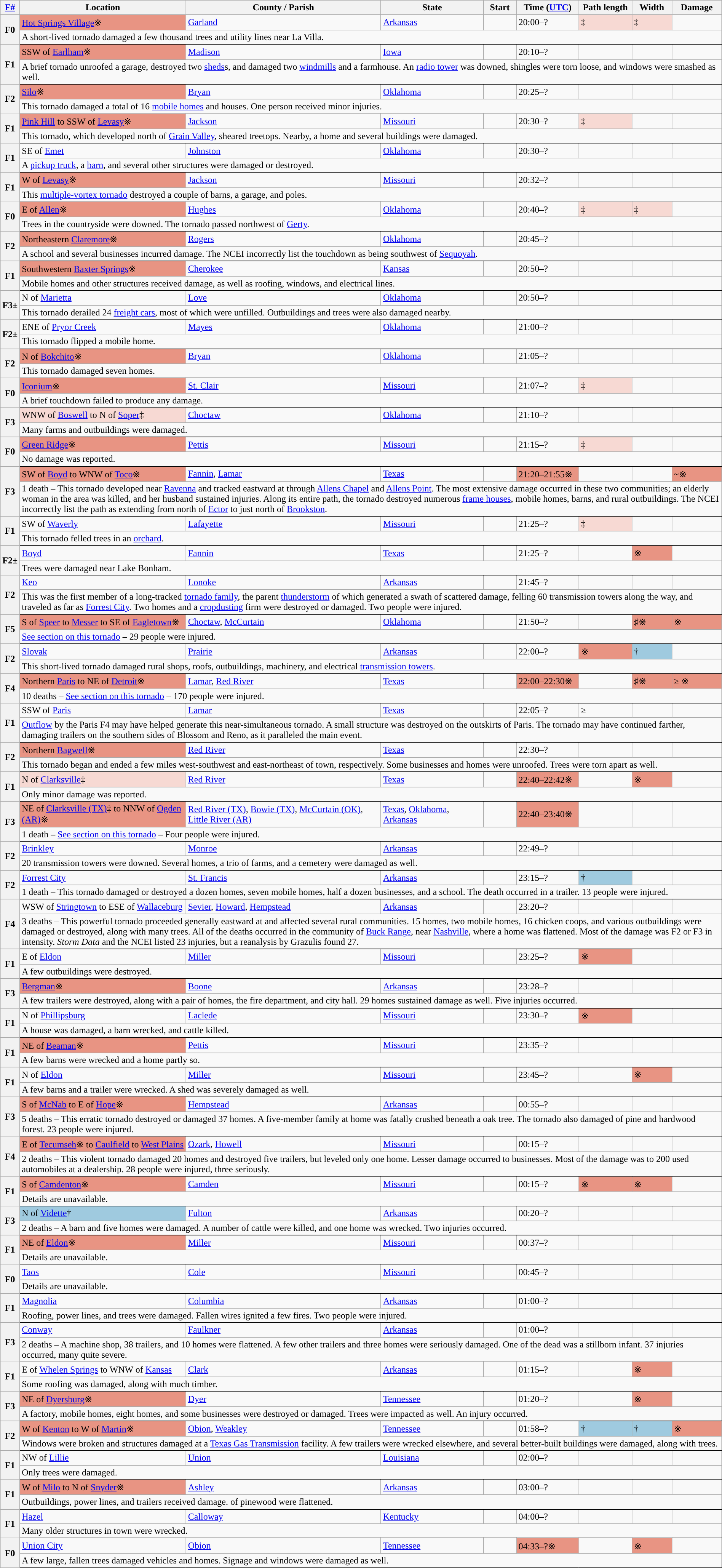<table class="wikitable sortable" style="width:100%;">
<tr>
<th scope="col"  style="width:2%; text-align:center;"><a href='#'>F#</a></th>
<th scope="col" text-align:center;" class="unsortable">Location</th>
<th scope="col" text-align:center;" class="unsortable">County / Parish</th>
<th scope="col" text-align:center;">State</th>
<th scope="col" align="center">Start </th>
<th scope="col" text-align:center;">Time (<a href='#'>UTC</a>)</th>
<th scope="col" text-align:center;">Path length</th>
<th scope="col" text-align:center;">Width</th>
<th scope="col" text-align:center;">Damage</th>
</tr>
<tr>
<th scope="row" rowspan="2" style="background-color:#">F0</th>
<td bgcolor=#E89483><a href='#'>Hot Springs Village</a>※</td>
<td><a href='#'>Garland</a></td>
<td><a href='#'>Arkansas</a></td>
<td></td>
<td>20:00–?</td>
<td bgcolor=#F7D9D3>‡</td>
<td bgcolor=#F7D9D3>‡</td>
<td></td>
</tr>
<tr class="expand-child">
<td colspan="9" style=" border-bottom: 1px solid black;">A short-lived tornado damaged a few thousand trees and utility lines near La Villa.</td>
</tr>
<tr>
<th scope="row" rowspan="2" style="background-color:#">F1</th>
<td bgcolor=#E89483>SSW of <a href='#'>Earlham</a>※</td>
<td><a href='#'>Madison</a></td>
<td><a href='#'>Iowa</a></td>
<td></td>
<td>20:10–?</td>
<td></td>
<td></td>
<td></td>
</tr>
<tr class="expand-child">
<td colspan="9" style=" border-bottom: 1px solid black;">A brief tornado unroofed a garage, destroyed two <a href='#'>sheds</a>s, and damaged two <a href='#'>windmills</a> and a farmhouse. An  <a href='#'>radio tower</a> was downed, shingles were torn loose, and windows were smashed as well.</td>
</tr>
<tr>
<th scope="row" rowspan="2" style="background-color:#">F2</th>
<td bgcolor=#E89483><a href='#'>Silo</a>※</td>
<td><a href='#'>Bryan</a></td>
<td><a href='#'>Oklahoma</a></td>
<td></td>
<td>20:25–?</td>
<td></td>
<td></td>
<td></td>
</tr>
<tr class="expand-child">
<td colspan="9" style=" border-bottom: 1px solid black;">This tornado damaged a total of 16 <a href='#'>mobile homes</a> and houses. One person received minor injuries.</td>
</tr>
<tr>
<th scope="row" rowspan="2" style="background-color:#">F1</th>
<td bgcolor=#E89483><a href='#'>Pink Hill</a> to SSW of <a href='#'>Levasy</a>※</td>
<td><a href='#'>Jackson</a></td>
<td><a href='#'>Missouri</a></td>
<td></td>
<td>20:30–?</td>
<td bgcolor=#F7D9D3>‡</td>
<td></td>
<td></td>
</tr>
<tr class="expand-child">
<td colspan="9" style=" border-bottom: 1px solid black;">This tornado, which developed  north of <a href='#'>Grain Valley</a>, sheared treetops. Nearby, a home and several buildings were damaged.</td>
</tr>
<tr>
<th scope="row" rowspan="2" style="background-color:#">F1</th>
<td>SE of <a href='#'>Emet</a></td>
<td><a href='#'>Johnston</a></td>
<td><a href='#'>Oklahoma</a></td>
<td></td>
<td>20:30–?</td>
<td></td>
<td></td>
<td></td>
</tr>
<tr class="expand-child">
<td colspan="9" style=" border-bottom: 1px solid black;">A <a href='#'>pickup truck</a>, a <a href='#'>barn</a>, and several other structures were damaged or destroyed.</td>
</tr>
<tr>
<th scope="row" rowspan="2" style="background-color:#">F1</th>
<td bgcolor=#E89483>W of <a href='#'>Levasy</a>※</td>
<td><a href='#'>Jackson</a></td>
<td><a href='#'>Missouri</a></td>
<td></td>
<td>20:32–?</td>
<td></td>
<td></td>
<td></td>
</tr>
<tr class="expand-child">
<td colspan="9" style=" border-bottom: 1px solid black;">This <a href='#'>multiple-vortex tornado</a> destroyed a couple of barns, a garage, and poles.</td>
</tr>
<tr>
<th scope="row" rowspan="2" style="background-color:#">F0</th>
<td bgcolor=#E89483>E of <a href='#'>Allen</a>※</td>
<td><a href='#'>Hughes</a></td>
<td><a href='#'>Oklahoma</a></td>
<td></td>
<td>20:40–?</td>
<td bgcolor=#F7D9D3>‡</td>
<td bgcolor=#F7D9D3>‡</td>
<td></td>
</tr>
<tr class="expand-child">
<td colspan="9" style=" border-bottom: 1px solid black;">Trees in the countryside were downed. The tornado passed northwest of <a href='#'>Gerty</a>.</td>
</tr>
<tr>
<th scope="row" rowspan="2" style="background-color:#">F2</th>
<td bgcolor=#E89483>Northeastern <a href='#'>Claremore</a>※</td>
<td><a href='#'>Rogers</a></td>
<td><a href='#'>Oklahoma</a></td>
<td></td>
<td>20:45–?</td>
<td></td>
<td></td>
<td></td>
</tr>
<tr class="expand-child">
<td colspan="9" style=" border-bottom: 1px solid black;">A school and several businesses incurred damage. The NCEI incorrectly list the touchdown as being southwest of <a href='#'>Sequoyah</a>.</td>
</tr>
<tr>
<th scope="row" rowspan="2" style="background-color:#">F1</th>
<td bgcolor=#E89483>Southwestern <a href='#'>Baxter Springs</a>※</td>
<td><a href='#'>Cherokee</a></td>
<td><a href='#'>Kansas</a></td>
<td></td>
<td>20:50–?</td>
<td></td>
<td></td>
<td></td>
</tr>
<tr class="expand-child">
<td colspan="9" style=" border-bottom: 1px solid black;">Mobile homes and other structures received damage, as well as roofing, windows, and electrical lines.</td>
</tr>
<tr>
<th scope="row" rowspan="2" style="background-color:#">F3±</th>
<td>N of <a href='#'>Marietta</a></td>
<td><a href='#'>Love</a></td>
<td><a href='#'>Oklahoma</a></td>
<td></td>
<td>20:50–?</td>
<td></td>
<td></td>
<td></td>
</tr>
<tr class="expand-child">
<td colspan="9" style=" border-bottom: 1px solid black;">This tornado derailed 24 <a href='#'>freight cars</a>, most of which were unfilled. Outbuildings and trees were also damaged nearby.</td>
</tr>
<tr>
<th scope="row" rowspan="2" style="background-color:#">F2±</th>
<td>ENE of <a href='#'>Pryor Creek</a></td>
<td><a href='#'>Mayes</a></td>
<td><a href='#'>Oklahoma</a></td>
<td></td>
<td>21:00–?</td>
<td></td>
<td></td>
<td></td>
</tr>
<tr class="expand-child">
<td colspan="9" style=" border-bottom: 1px solid black;">This tornado flipped a mobile home.</td>
</tr>
<tr>
<th scope="row" rowspan="2" style="background-color:#">F2</th>
<td bgcolor=#E89483>N of <a href='#'>Bokchito</a>※</td>
<td><a href='#'>Bryan</a></td>
<td><a href='#'>Oklahoma</a></td>
<td></td>
<td>21:05–?</td>
<td></td>
<td></td>
<td></td>
</tr>
<tr class="expand-child">
<td colspan="9" style=" border-bottom: 1px solid black;">This tornado damaged seven homes.</td>
</tr>
<tr>
<th scope="row" rowspan="2" style="background-color:#">F0</th>
<td bgcolor=#E89483><a href='#'>Iconium</a>※</td>
<td><a href='#'>St. Clair</a></td>
<td><a href='#'>Missouri</a></td>
<td></td>
<td>21:07–?</td>
<td bgcolor=#F7D9D3>‡</td>
<td></td>
<td></td>
</tr>
<tr class="expand-child">
<td colspan="9" style=" border-bottom: 1px solid black;">A brief touchdown failed to produce any damage.</td>
</tr>
<tr>
<th scope="row" rowspan="2" style="background-color:#">F3</th>
<td bgcolor=#F7D9D3>WNW of <a href='#'>Boswell</a> to N of <a href='#'>Soper</a>‡</td>
<td><a href='#'>Choctaw</a></td>
<td><a href='#'>Oklahoma</a></td>
<td></td>
<td>21:10–?</td>
<td></td>
<td></td>
<td></td>
</tr>
<tr class="expand-child">
<td colspan="9" style=" border-bottom: 1px solid black;">Many farms and outbuildings were damaged.</td>
</tr>
<tr>
<th scope="row" rowspan="2" style="background-color:#">F0</th>
<td bgcolor=#E89483><a href='#'>Green Ridge</a>※</td>
<td><a href='#'>Pettis</a></td>
<td><a href='#'>Missouri</a></td>
<td></td>
<td>21:15–?</td>
<td bgcolor=#F7D9D3>‡</td>
<td></td>
<td></td>
</tr>
<tr class="expand-child">
<td colspan="9" style=" border-bottom: 1px solid black;">No damage was reported.</td>
</tr>
<tr>
<th scope="row" rowspan="2" style="background-color:#">F3</th>
<td bgcolor=#E89483>SW of <a href='#'>Boyd</a> to WNW of <a href='#'>Toco</a>※</td>
<td><a href='#'>Fannin</a>, <a href='#'>Lamar</a></td>
<td><a href='#'>Texas</a></td>
<td></td>
<td bgcolor=#E89483>21:20–21:55※</td>
<td></td>
<td></td>
<td bgcolor=#E89483>~※</td>
</tr>
<tr class="expand-child">
<td colspan="9" style=" border-bottom: 1px solid black;">1 death – This tornado developed near <a href='#'>Ravenna</a> and tracked eastward at  through <a href='#'>Allens Chapel</a> and <a href='#'>Allens Point</a>. The most extensive damage occurred in these two communities; an elderly woman in the area was killed, and her husband sustained injuries. Along its entire path, the tornado destroyed numerous <a href='#'>frame houses</a>, mobile homes, barns, and rural outbuildings. The NCEI incorrectly list the path as extending from north of <a href='#'>Ector</a> to just north of <a href='#'>Brookston</a>.</td>
</tr>
<tr>
<th scope="row" rowspan="2" style="background-color:#">F1</th>
<td>SW of <a href='#'>Waverly</a></td>
<td><a href='#'>Lafayette</a></td>
<td><a href='#'>Missouri</a></td>
<td></td>
<td>21:25–?</td>
<td bgcolor=#F7D9D3>‡</td>
<td></td>
<td></td>
</tr>
<tr class="expand-child">
<td colspan="9" style=" border-bottom: 1px solid black;">This tornado felled trees in an <a href='#'>orchard</a>.</td>
</tr>
<tr>
<th scope="row" rowspan="2" style="background-color:#">F2±</th>
<td><a href='#'>Boyd</a></td>
<td><a href='#'>Fannin</a></td>
<td><a href='#'>Texas</a></td>
<td></td>
<td>21:25–?</td>
<td></td>
<td bgcolor=#E89483>※</td>
<td></td>
</tr>
<tr class="expand-child">
<td colspan="9" style=" border-bottom: 1px solid black;">Trees were damaged near Lake Bonham.</td>
</tr>
<tr>
<th scope="row" rowspan="2" style="background-color:#">F2</th>
<td><a href='#'>Keo</a></td>
<td><a href='#'>Lonoke</a></td>
<td><a href='#'>Arkansas</a></td>
<td></td>
<td>21:45–?</td>
<td></td>
<td></td>
<td></td>
</tr>
<tr class="expand-child">
<td colspan="9" style=" border-bottom: 1px solid black;">This was the first member of a long-tracked <a href='#'>tornado family</a>, the parent <a href='#'>thunderstorm</a> of which generated a  swath of scattered damage, felling 60 transmission towers along the way, and traveled as far as <a href='#'>Forrest City</a>. Two homes and a <a href='#'>cropdusting</a> firm were destroyed or damaged. Two people were injured.</td>
</tr>
<tr>
<th scope="row" rowspan="2" style="background-color:#">F5</th>
<td bgcolor=#E89483>S of <a href='#'>Speer</a> to <a href='#'>Messer</a> to SE of <a href='#'>Eagletown</a>※</td>
<td><a href='#'>Choctaw</a>, <a href='#'>McCurtain</a></td>
<td><a href='#'>Oklahoma</a></td>
<td></td>
<td>21:50–?</td>
<td></td>
<td bgcolor=#E89483>♯※</td>
<td bgcolor=#E89483>※</td>
</tr>
<tr class="expand-child">
<td colspan="9" style=" border-bottom: 1px solid black;"><a href='#'>See section on this tornado</a> – 29 people were injured.</td>
</tr>
<tr>
<th scope="row" rowspan="2" style="background-color:#">F2</th>
<td><a href='#'>Slovak</a></td>
<td><a href='#'>Prairie</a></td>
<td><a href='#'>Arkansas</a></td>
<td></td>
<td>22:00–?</td>
<td bgcolor=#E89483>※</td>
<td bgcolor=#9FCADF>†</td>
<td></td>
</tr>
<tr class="expand-child">
<td colspan="9" style=" border-bottom: 1px solid black;">This short-lived tornado damaged rural shops, roofs, outbuildings, machinery, and electrical <a href='#'>transmission towers</a>.</td>
</tr>
<tr>
<th scope="row" rowspan="2" style="background-color:#">F4</th>
<td bgcolor=#E89483>Northern <a href='#'>Paris</a> to NE of <a href='#'>Detroit</a>※</td>
<td><a href='#'>Lamar</a>, <a href='#'>Red River</a></td>
<td><a href='#'>Texas</a></td>
<td></td>
<td bgcolor=#E89483>22:00–22:30※</td>
<td></td>
<td bgcolor=#E89483>♯※</td>
<td bgcolor=#E89483>≥ ※</td>
</tr>
<tr class="expand-child">
<td colspan="9" style=" border-bottom: 1px solid black;">10 deaths – <a href='#'>See section on this tornado</a> – 170 people were injured.</td>
</tr>
<tr>
<th scope="row" rowspan="2" style="background-color:#">F1</th>
<td>SSW of <a href='#'>Paris</a></td>
<td><a href='#'>Lamar</a></td>
<td><a href='#'>Texas</a></td>
<td></td>
<td>22:05–?</td>
<td>≥ </td>
<td></td>
<td></td>
</tr>
<tr class="expand-child">
<td colspan="9" style=" border-bottom: 1px solid black;"><a href='#'>Outflow</a> by the Paris F4 may have helped generate this near-simultaneous tornado. A small structure was destroyed on the outskirts of Paris. The tornado may have continued farther, damaging trailers on the southern sides of Blossom and Reno, as it paralleled the main event.</td>
</tr>
<tr>
<th scope="row" rowspan="2" style="background-color:#">F2</th>
<td bgcolor=#E89483>Northern <a href='#'>Bagwell</a>※</td>
<td><a href='#'>Red River</a></td>
<td><a href='#'>Texas</a></td>
<td></td>
<td>22:30–?</td>
<td></td>
<td></td>
<td></td>
</tr>
<tr class="expand-child">
<td colspan="9" style=" border-bottom: 1px solid black;">This tornado began and ended a few miles west-southwest and east-northeast of town, respectively. Some businesses and homes were unroofed. Trees were torn apart as well.</td>
</tr>
<tr>
<th scope="row" rowspan="2" style="background-color:#">F1</th>
<td bgcolor=#F7D9D3>N of <a href='#'>Clarksville</a>‡</td>
<td><a href='#'>Red River</a></td>
<td><a href='#'>Texas</a></td>
<td></td>
<td bgcolor=#E89483>22:40–22:42※</td>
<td></td>
<td bgcolor=#E89483>※</td>
<td></td>
</tr>
<tr class="expand-child">
<td colspan="9" style=" border-bottom: 1px solid black;">Only minor damage was reported.</td>
</tr>
<tr>
<th scope="row" rowspan="2" style="background-color:#">F3</th>
<td bgcolor=#E89483>NE of <a href='#'>Clarksville (TX)</a>‡ to NNW of <a href='#'>Ogden (AR)</a>※</td>
<td><a href='#'>Red River (TX)</a>, <a href='#'>Bowie (TX)</a>, <a href='#'>McCurtain (OK)</a>, <a href='#'>Little River (AR)</a></td>
<td><a href='#'>Texas</a>, <a href='#'>Oklahoma</a>, <a href='#'>Arkansas</a></td>
<td></td>
<td bgcolor=#E89483>22:40–23:40※</td>
<td></td>
<td></td>
<td></td>
</tr>
<tr class="expand-child">
<td colspan="9" style=" border-bottom: 1px solid black;">1 death – <a href='#'>See section on this tornado</a> – Four people were injured.</td>
</tr>
<tr>
<th scope="row" rowspan="2" style="background-color:#">F2</th>
<td><a href='#'>Brinkley</a></td>
<td><a href='#'>Monroe</a></td>
<td><a href='#'>Arkansas</a></td>
<td></td>
<td>22:49–?</td>
<td></td>
<td></td>
<td></td>
</tr>
<tr class="expand-child">
<td colspan="9" style=" border-bottom: 1px solid black;">20 transmission towers were downed. Several homes, a trio of farms, and a cemetery were damaged as well.</td>
</tr>
<tr>
<th scope="row" rowspan="2" style="background-color:#">F2</th>
<td><a href='#'>Forrest City</a></td>
<td><a href='#'>St. Francis</a></td>
<td><a href='#'>Arkansas</a></td>
<td></td>
<td>23:15–?</td>
<td bgcolor=#9FCADF>†</td>
<td></td>
<td></td>
</tr>
<tr class="expand-child">
<td colspan="9" style=" border-bottom: 1px solid black;">1 death – This tornado damaged or destroyed a dozen homes, seven mobile homes, half a dozen businesses, and a school. The death occurred in a trailer. 13 people were injured.</td>
</tr>
<tr>
<th scope="row" rowspan="2" style="background-color:#">F4</th>
<td>WSW of <a href='#'>Stringtown</a> to ESE of <a href='#'>Wallaceburg</a></td>
<td><a href='#'>Sevier</a>, <a href='#'>Howard</a>, <a href='#'>Hempstead</a></td>
<td><a href='#'>Arkansas</a></td>
<td></td>
<td>23:20–?</td>
<td></td>
<td></td>
<td></td>
</tr>
<tr class="expand-child">
<td colspan="9" style=" border-bottom: 1px solid black;">3 deaths – This powerful tornado proceeded generally eastward at  and affected several rural communities. 15 homes, two mobile homes, 16 chicken coops, and various outbuildings were damaged or destroyed, along with many trees. All of the deaths occurred in the community of <a href='#'>Buck Range</a>, near <a href='#'>Nashville</a>, where a home was flattened. Most of the damage was F2 or F3 in intensity. <em>Storm Data</em> and the NCEI listed 23 injuries, but a reanalysis by Grazulis found 27.</td>
</tr>
<tr>
<th scope="row" rowspan="2" style="background-color:#">F1</th>
<td>E of <a href='#'>Eldon</a></td>
<td><a href='#'>Miller</a></td>
<td><a href='#'>Missouri</a></td>
<td></td>
<td>23:25–?</td>
<td bgcolor=#E89483>※</td>
<td></td>
<td></td>
</tr>
<tr class="expand-child">
<td colspan="9" style=" border-bottom: 1px solid black;">A few outbuildings were destroyed.</td>
</tr>
<tr>
<th scope="row" rowspan="2" style="background-color:#">F3</th>
<td bgcolor=#E89483><a href='#'>Bergman</a>※</td>
<td><a href='#'>Boone</a></td>
<td><a href='#'>Arkansas</a></td>
<td></td>
<td>23:28–?</td>
<td></td>
<td></td>
<td></td>
</tr>
<tr class="expand-child">
<td colspan="9" style=" border-bottom: 1px solid black;">A few trailers were destroyed, along with a pair of homes, the fire department, and city hall. 29 homes sustained damage as well. Five injuries occurred.</td>
</tr>
<tr>
<th scope="row" rowspan="2" style="background-color:#">F1</th>
<td>N of <a href='#'>Phillipsburg</a></td>
<td><a href='#'>Laclede</a></td>
<td><a href='#'>Missouri</a></td>
<td></td>
<td>23:30–?</td>
<td bgcolor=#E89483>※</td>
<td></td>
<td></td>
</tr>
<tr class="expand-child">
<td colspan="9" style=" border-bottom: 1px solid black;">A house was damaged, a barn wrecked, and cattle killed.</td>
</tr>
<tr>
<th scope="row" rowspan="2" style="background-color:#">F1</th>
<td bgcolor=#E89483>NE of <a href='#'>Beaman</a>※</td>
<td><a href='#'>Pettis</a></td>
<td><a href='#'>Missouri</a></td>
<td></td>
<td>23:35–?</td>
<td></td>
<td></td>
<td></td>
</tr>
<tr class="expand-child">
<td colspan="9" style=" border-bottom: 1px solid black;">A few barns were wrecked and a home partly so.</td>
</tr>
<tr>
<th scope="row" rowspan="2" style="background-color:#">F1</th>
<td>N of <a href='#'>Eldon</a></td>
<td><a href='#'>Miller</a></td>
<td><a href='#'>Missouri</a></td>
<td></td>
<td>23:45–?</td>
<td></td>
<td bgcolor=#E89483>※</td>
<td></td>
</tr>
<tr class="expand-child">
<td colspan="9" style=" border-bottom: 1px solid black;">A few barns and a trailer were wrecked. A shed was severely damaged as well.</td>
</tr>
<tr>
<th scope="row" rowspan="2" style="background-color:#">F3</th>
<td bgcolor=#E89483>S of <a href='#'>McNab</a> to E of <a href='#'>Hope</a>※</td>
<td><a href='#'>Hempstead</a></td>
<td><a href='#'>Arkansas</a></td>
<td></td>
<td>00:55–?</td>
<td></td>
<td></td>
<td></td>
</tr>
<tr class="expand-child">
<td colspan="9" style=" border-bottom: 1px solid black;">5 deaths – This erratic tornado destroyed or damaged 37 homes. A five-member family at home was fatally crushed beneath a  oak tree. The tornado also damaged  of pine and hardwood forest. 23 people were injured.</td>
</tr>
<tr>
<th scope="row" rowspan="2" style="background-color:#">F4</th>
<td bgcolor=#E89483>E of <a href='#'>Tecumseh</a>※ to <a href='#'>Caulfield</a> to <a href='#'>West Plains</a></td>
<td><a href='#'>Ozark</a>, <a href='#'>Howell</a></td>
<td><a href='#'>Missouri</a></td>
<td></td>
<td>00:15–?</td>
<td></td>
<td></td>
<td></td>
</tr>
<tr class="expand-child">
<td colspan="9" style=" border-bottom: 1px solid black;">2 deaths – This violent tornado damaged 20 homes and destroyed five trailers, but leveled only one home. Lesser damage occurred to businesses. Most of the damage was to 200 used automobiles at a dealership. 28 people were injured, three seriously.</td>
</tr>
<tr>
<th scope="row" rowspan="2" style="background-color:#">F1</th>
<td bgcolor=#E89483>S of <a href='#'>Camdenton</a>※</td>
<td><a href='#'>Camden</a></td>
<td><a href='#'>Missouri</a></td>
<td></td>
<td>00:15–?</td>
<td bgcolor=#E89483>※</td>
<td bgcolor=#E89483>※</td>
<td></td>
</tr>
<tr class="expand-child">
<td colspan="9" style=" border-bottom: 1px solid black;">Details are unavailable.</td>
</tr>
<tr>
<th scope="row" rowspan="2" style="background-color:#">F3</th>
<td bgcolor=#9FCADF>N of <a href='#'>Vidette</a>†</td>
<td><a href='#'>Fulton</a></td>
<td><a href='#'>Arkansas</a></td>
<td></td>
<td>00:20–?</td>
<td></td>
<td></td>
<td></td>
</tr>
<tr class="expand-child">
<td colspan="9" style=" border-bottom: 1px solid black;">2 deaths – A barn and five homes were damaged. A number of cattle were killed, and one home was wrecked. Two injuries occurred.</td>
</tr>
<tr>
<th scope="row" rowspan="2" style="background-color:#">F1</th>
<td bgcolor=#E89483>NE of <a href='#'>Eldon</a>※</td>
<td><a href='#'>Miller</a></td>
<td><a href='#'>Missouri</a></td>
<td></td>
<td>00:37–?</td>
<td></td>
<td></td>
<td></td>
</tr>
<tr class="expand-child">
<td colspan="9" style=" border-bottom: 1px solid black;">Details are unavailable.</td>
</tr>
<tr>
<th scope="row" rowspan="2" style="background-color:#">F0</th>
<td><a href='#'>Taos</a></td>
<td><a href='#'>Cole</a></td>
<td><a href='#'>Missouri</a></td>
<td></td>
<td>00:45–?</td>
<td></td>
<td></td>
<td></td>
</tr>
<tr class="expand-child">
<td colspan="9" style=" border-bottom: 1px solid black;">Details are unavailable.</td>
</tr>
<tr>
<th scope="row" rowspan="2" style="background-color:#">F1</th>
<td><a href='#'>Magnolia</a></td>
<td><a href='#'>Columbia</a></td>
<td><a href='#'>Arkansas</a></td>
<td></td>
<td>01:00–?</td>
<td></td>
<td></td>
<td></td>
</tr>
<tr class="expand-child">
<td colspan="9" style=" border-bottom: 1px solid black;">Roofing, power lines, and trees were damaged. Fallen wires ignited a few fires. Two people were injured.</td>
</tr>
<tr>
<th scope="row" rowspan="2" style="background-color:#">F3</th>
<td><a href='#'>Conway</a></td>
<td><a href='#'>Faulkner</a></td>
<td><a href='#'>Arkansas</a></td>
<td></td>
<td>01:00–?</td>
<td></td>
<td></td>
<td></td>
</tr>
<tr class="expand-child">
<td colspan="9" style=" border-bottom: 1px solid black;">2 deaths – A machine shop, 38 trailers, and 10 homes were flattened. A few other trailers and three homes were seriously damaged. One of the dead was a stillborn infant. 37 injuries occurred, many quite severe.</td>
</tr>
<tr>
<th scope="row" rowspan="2" style="background-color:#">F1</th>
<td>E of <a href='#'>Whelen Springs</a> to WNW of <a href='#'>Kansas</a></td>
<td><a href='#'>Clark</a></td>
<td><a href='#'>Arkansas</a></td>
<td></td>
<td>01:15–?</td>
<td></td>
<td bgcolor=#E89483>※</td>
<td></td>
</tr>
<tr class="expand-child">
<td colspan="9" style=" border-bottom: 1px solid black;">Some roofing was damaged, along with much timber.</td>
</tr>
<tr>
<th scope="row" rowspan="2" style="background-color:#">F3</th>
<td bgcolor=#E89483>NE of <a href='#'>Dyersburg</a>※</td>
<td><a href='#'>Dyer</a></td>
<td><a href='#'>Tennessee</a></td>
<td></td>
<td>01:20–?</td>
<td></td>
<td bgcolor=#E89483>※</td>
<td></td>
</tr>
<tr class="expand-child">
<td colspan="9" style=" border-bottom: 1px solid black;">A factory, mobile homes, eight homes, and some businesses were destroyed or damaged. Trees were impacted as well. An injury occurred.</td>
</tr>
<tr>
<th scope="row" rowspan="2" style="background-color:#">F2</th>
<td bgcolor=#E89483>W of <a href='#'>Kenton</a> to W of <a href='#'>Martin</a>※</td>
<td><a href='#'>Obion</a>, <a href='#'>Weakley</a></td>
<td><a href='#'>Tennessee</a></td>
<td></td>
<td>01:58–?</td>
<td bgcolor=#9FCADF>†</td>
<td bgcolor=#9FCADF>†</td>
<td bgcolor=#E89483>※</td>
</tr>
<tr class="expand-child">
<td colspan="9" style=" border-bottom: 1px solid black;">Windows were broken and structures damaged at a <a href='#'>Texas Gas Transmission</a> facility. A few trailers were wrecked elsewhere, and several better-built buildings were damaged, along with trees.</td>
</tr>
<tr>
<th scope="row" rowspan="2" style="background-color:#">F1</th>
<td>NW of <a href='#'>Lillie</a></td>
<td><a href='#'>Union</a></td>
<td><a href='#'>Louisiana</a></td>
<td></td>
<td>02:00–?</td>
<td></td>
<td></td>
<td></td>
</tr>
<tr class="expand-child">
<td colspan="9" style=" border-bottom: 1px solid black;">Only trees were damaged.</td>
</tr>
<tr>
<th scope="row" rowspan="2" style="background-color:#">F1</th>
<td bgcolor=#E89483>W of <a href='#'>Milo</a> to N of <a href='#'>Snyder</a>※</td>
<td><a href='#'>Ashley</a></td>
<td><a href='#'>Arkansas</a></td>
<td></td>
<td>03:00–?</td>
<td></td>
<td></td>
<td></td>
</tr>
<tr class="expand-child">
<td colspan="9" style=" border-bottom: 1px solid black;">Outbuildings, power lines, and trailers received damage.  of pinewood were flattened.</td>
</tr>
<tr>
<th scope="row" rowspan="2" style="background-color:#">F1</th>
<td><a href='#'>Hazel</a></td>
<td><a href='#'>Calloway</a></td>
<td><a href='#'>Kentucky</a></td>
<td></td>
<td>04:00–?</td>
<td></td>
<td></td>
<td></td>
</tr>
<tr class="expand-child">
<td colspan="9" style=" border-bottom: 1px solid black;">Many older structures in town were wrecked.</td>
</tr>
<tr>
<th scope="row" rowspan="2" style="background-color:#">F0</th>
<td><a href='#'>Union City</a></td>
<td><a href='#'>Obion</a></td>
<td><a href='#'>Tennessee</a></td>
<td></td>
<td bgcolor=#E89483>04:33–?※</td>
<td></td>
<td bgcolor=#E89483>※</td>
<td></td>
</tr>
<tr class="expand-child">
<td colspan="9" style=" border-bottom: 1px solid black;">A few large, fallen trees damaged vehicles and homes. Signage and windows were damaged as well.</td>
</tr>
</table>
